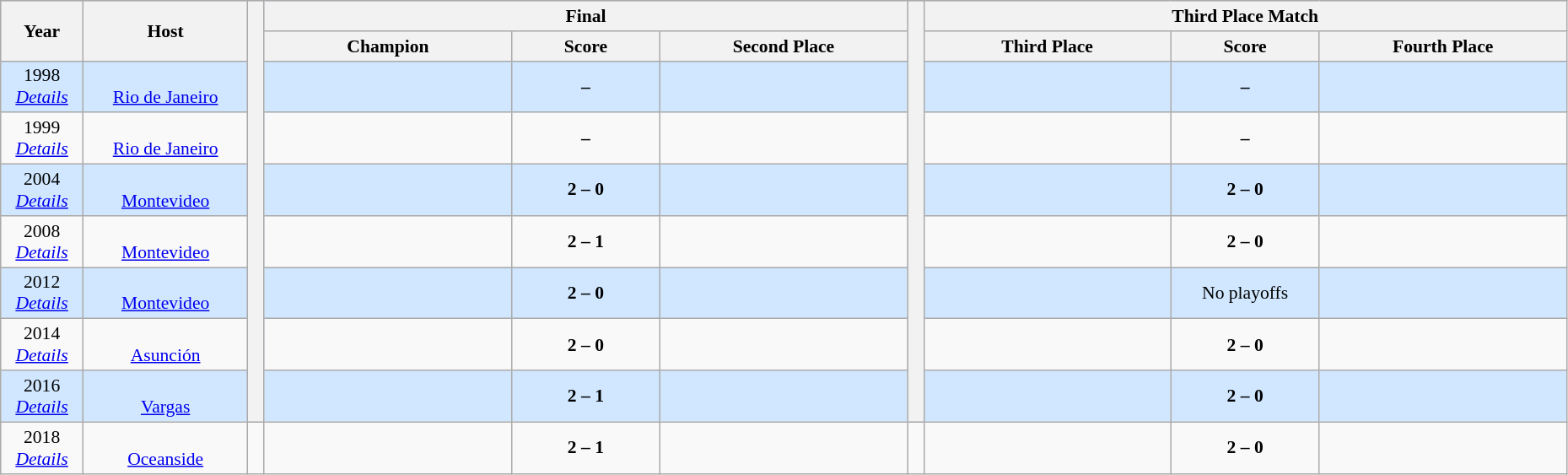<table class="wikitable" style="font-size:90%; width: 98%; text-align: center;">
<tr bgcolor=#C1D8FF>
<th rowspan=2 width=5%>Year</th>
<th rowspan=2 width=10%>Host</th>
<th width=1% rowspan=9 bgcolor=ffffff></th>
<th colspan=3>Final</th>
<th width=1% rowspan=9 bgcolor=ffffff></th>
<th colspan=3>Third Place Match</th>
</tr>
<tr bgcolor=#EFEFEF>
<th width=15%>Champion</th>
<th width=9%>Score</th>
<th width=15%>Second Place</th>
<th width=15%>Third Place</th>
<th width=9%>Score</th>
<th width=15%>Fourth Place</th>
</tr>
<tr align=center bgcolor=#D0E7FF>
<td>1998 <br> <em><a href='#'>Details</a></em></td>
<td><br><a href='#'>Rio de Janeiro</a></td>
<td><strong></strong></td>
<td><strong>–</strong></td>
<td></td>
<td></td>
<td><strong>–</strong></td>
<td></td>
</tr>
<tr align=center>
<td>1999 <br> <em><a href='#'>Details</a></em></td>
<td><br><a href='#'>Rio de Janeiro</a></td>
<td><strong></strong></td>
<td><strong>–</strong></td>
<td></td>
<td></td>
<td><strong>–</strong></td>
<td></td>
</tr>
<tr align=center bgcolor=#D0E7FF>
<td>2004 <br> <em><a href='#'>Details</a></em></td>
<td><br><a href='#'>Montevideo</a></td>
<td><strong></strong></td>
<td><strong>2 – 0</strong></td>
<td></td>
<td></td>
<td><strong>2 – 0</strong></td>
<td></td>
</tr>
<tr align=center>
<td>2008 <br> <em><a href='#'>Details</a></em></td>
<td><br><a href='#'>Montevideo</a></td>
<td><strong></strong></td>
<td><strong>2 – 1</strong></td>
<td></td>
<td></td>
<td><strong>2 – 0</strong></td>
<td></td>
</tr>
<tr align=center bgcolor=#D0E7FF>
<td>2012 <br> <em><a href='#'>Details</a></em></td>
<td><br><a href='#'>Montevideo</a></td>
<td><strong></strong></td>
<td><strong>2 – 0</strong></td>
<td></td>
<td></td>
<td><span>No playoffs</span></td>
<td></td>
</tr>
<tr align=center>
<td>2014 <br> <em><a href='#'>Details</a></em></td>
<td><br><a href='#'>Asunción</a></td>
<td><strong></strong></td>
<td><strong>2 – 0</strong></td>
<td></td>
<td></td>
<td><strong>2 – 0</strong></td>
<td></td>
</tr>
<tr align=center bgcolor=#D0E7FF>
<td>2016 <br> <em><a href='#'>Details</a></em></td>
<td><br><a href='#'>Vargas</a></td>
<td><strong></strong></td>
<td><strong>2 – 1</strong></td>
<td></td>
<td></td>
<td><strong>2 – 0</strong></td>
<td></td>
</tr>
<tr align=center>
<td>2018 <br> <em><a href='#'>Details</a></em></td>
<td><br><a href='#'>Oceanside</a></td>
<td></td>
<td><strong></strong></td>
<td><strong>2 – 1</strong></td>
<td></td>
<td></td>
<td></td>
<td><strong>2 – 0</strong></td>
<td></td>
</tr>
</table>
